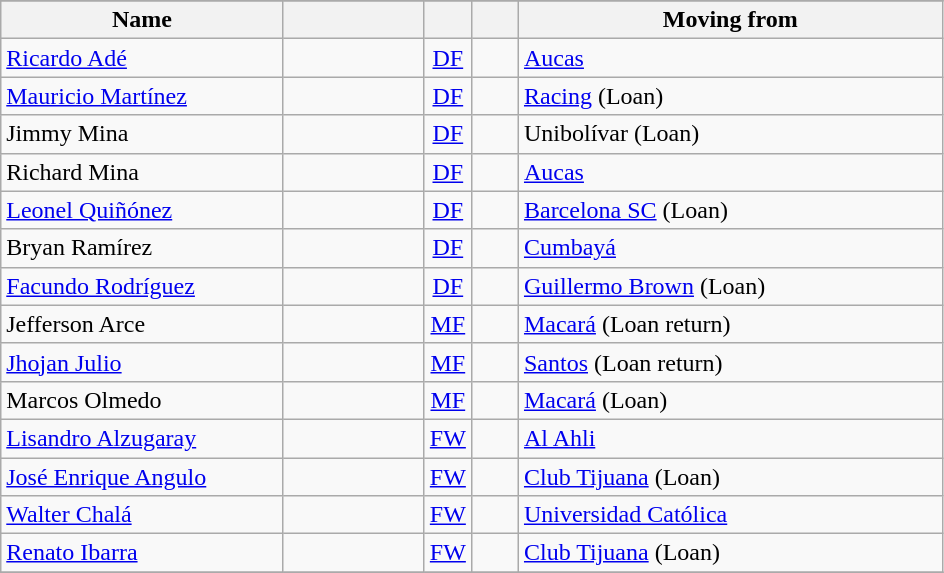<table class="wikitable" style="text-align: center;">
<tr>
</tr>
<tr>
<th width=30% align="center">Name</th>
<th width=15% align="center"></th>
<th width=5% align="center"></th>
<th width=5% align="center"></th>
<th width=45% align="center">Moving from</th>
</tr>
<tr>
<td align=left><a href='#'>Ricardo Adé</a></td>
<td></td>
<td><a href='#'>DF</a></td>
<td></td>
<td align=left><a href='#'>Aucas</a> </td>
</tr>
<tr>
<td align=left><a href='#'>Mauricio Martínez</a></td>
<td></td>
<td><a href='#'>DF</a></td>
<td></td>
<td align=left><a href='#'>Racing</a>  (Loan)</td>
</tr>
<tr>
<td align=left>Jimmy Mina</td>
<td></td>
<td><a href='#'>DF</a></td>
<td></td>
<td align=left>Unibolívar  (Loan)</td>
</tr>
<tr>
<td align=left>Richard Mina</td>
<td></td>
<td><a href='#'>DF</a></td>
<td></td>
<td align=left><a href='#'>Aucas</a> </td>
</tr>
<tr>
<td align=left><a href='#'>Leonel Quiñónez</a></td>
<td></td>
<td><a href='#'>DF</a></td>
<td></td>
<td align=left><a href='#'>Barcelona SC</a>  (Loan)</td>
</tr>
<tr>
<td align=left>Bryan Ramírez</td>
<td></td>
<td><a href='#'>DF</a></td>
<td></td>
<td align=left><a href='#'>Cumbayá</a> </td>
</tr>
<tr>
<td align=left><a href='#'>Facundo Rodríguez</a></td>
<td></td>
<td><a href='#'>DF</a></td>
<td></td>
<td align=left><a href='#'>Guillermo Brown</a>  (Loan)</td>
</tr>
<tr>
<td align=left>Jefferson Arce</td>
<td></td>
<td><a href='#'>MF</a></td>
<td></td>
<td align=left><a href='#'>Macará</a>  (Loan return)</td>
</tr>
<tr>
<td align=left><a href='#'>Jhojan Julio</a></td>
<td></td>
<td><a href='#'>MF</a></td>
<td></td>
<td align=left><a href='#'>Santos</a>  (Loan return)</td>
</tr>
<tr>
<td align=left>Marcos Olmedo</td>
<td></td>
<td><a href='#'>MF</a></td>
<td></td>
<td align=left><a href='#'>Macará</a>  (Loan)</td>
</tr>
<tr>
<td align=left><a href='#'>Lisandro Alzugaray</a></td>
<td></td>
<td><a href='#'>FW</a></td>
<td></td>
<td align=left><a href='#'>Al Ahli</a> </td>
</tr>
<tr>
<td align=left><a href='#'>José Enrique Angulo</a></td>
<td></td>
<td><a href='#'>FW</a></td>
<td></td>
<td align=left><a href='#'>Club Tijuana</a>  (Loan)</td>
</tr>
<tr>
<td align=left><a href='#'>Walter Chalá</a></td>
<td></td>
<td><a href='#'>FW</a></td>
<td></td>
<td align=left><a href='#'>Universidad Católica</a> </td>
</tr>
<tr>
<td align=left><a href='#'>Renato Ibarra</a></td>
<td></td>
<td><a href='#'>FW</a></td>
<td></td>
<td align=left><a href='#'>Club Tijuana</a>  (Loan)</td>
</tr>
<tr>
</tr>
</table>
